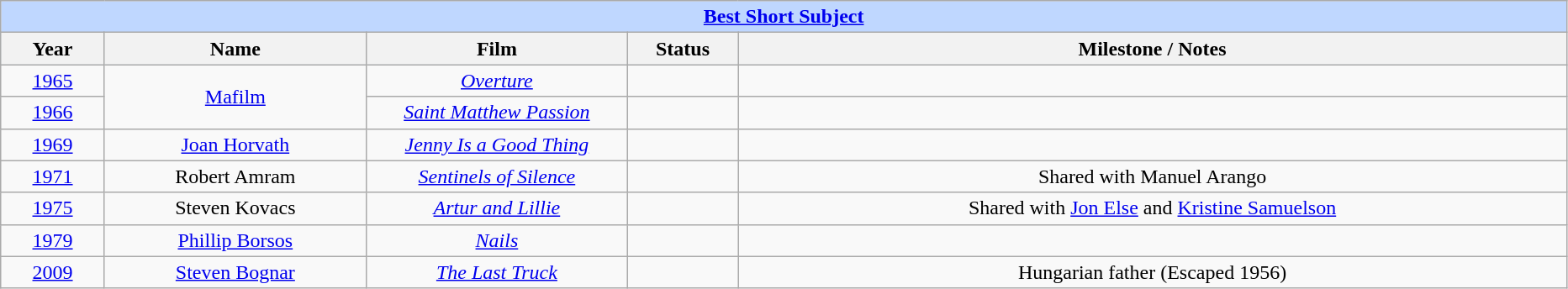<table class="wikitable" style="text-align: center">
<tr ---- style="background:#bfd7ff">
<td colspan=7 style="text-align:center"><strong><a href='#'>Best Short Subject</a></strong></td>
</tr>
<tr ---- style="background:#ebf5ff">
<th width="75">Year</th>
<th width="200">Name</th>
<th width="200">Film</th>
<th width="80">Status</th>
<th width="650">Milestone / Notes</th>
</tr>
<tr>
<td><a href='#'>1965</a></td>
<td rowspan="2"><a href='#'>Mafilm</a></td>
<td><em><a href='#'>Overture</a></em></td>
<td></td>
<td></td>
</tr>
<tr>
<td><a href='#'>1966</a></td>
<td><em><a href='#'>Saint Matthew Passion</a></em></td>
<td></td>
<td></td>
</tr>
<tr>
<td><a href='#'>1969</a></td>
<td><a href='#'>Joan Horvath</a></td>
<td><em><a href='#'>Jenny Is a Good Thing</a></em></td>
<td></td>
<td></td>
</tr>
<tr>
<td><a href='#'>1971</a></td>
<td>Robert Amram</td>
<td><em><a href='#'>Sentinels of Silence</a></em></td>
<td></td>
<td>Shared with Manuel Arango</td>
</tr>
<tr>
<td><a href='#'>1975</a></td>
<td>Steven Kovacs</td>
<td><em><a href='#'>Artur and Lillie</a></em></td>
<td></td>
<td>Shared with <a href='#'>Jon Else</a> and <a href='#'>Kristine Samuelson</a></td>
</tr>
<tr>
<td><a href='#'>1979</a></td>
<td><a href='#'>Phillip Borsos</a></td>
<td><em><a href='#'>Nails</a></em></td>
<td></td>
<td></td>
</tr>
<tr>
<td><a href='#'>2009</a></td>
<td><a href='#'>Steven Bognar</a></td>
<td><em><a href='#'>The Last Truck</a></em></td>
<td></td>
<td>Hungarian father (Escaped 1956)</td>
</tr>
</table>
